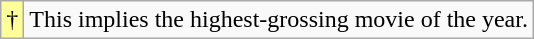<table class="wikitable">
<tr>
<td style="background-color:#FFFF99">†</td>
<td>This implies the highest-grossing movie of the year.</td>
</tr>
</table>
